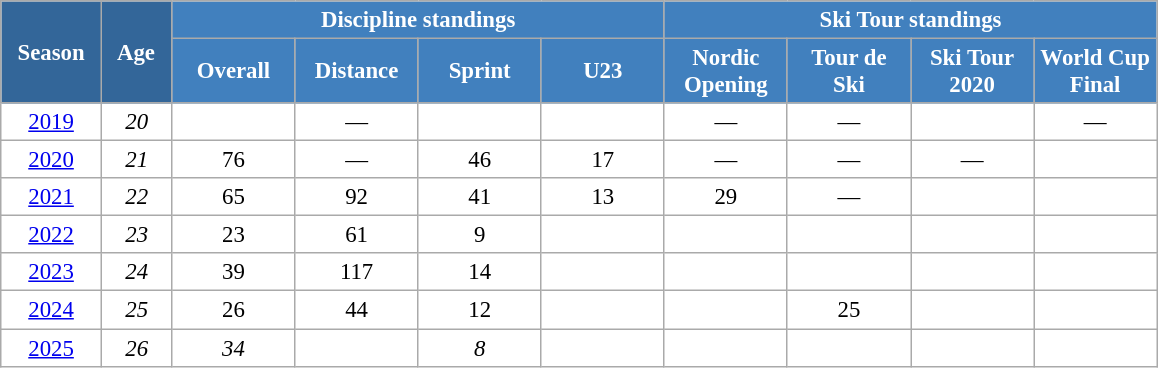<table class="wikitable" style="font-size:95%; text-align:center; border:grey solid 1px; border-collapse:collapse; background:#ffffff;">
<tr>
<th style="background-color:#369; color:white; width:60px;" rowspan="2"> Season </th>
<th style="background-color:#369; color:white; width:40px;" rowspan="2"> Age </th>
<th style="background-color:#4180be; color:white;" colspan="4">Discipline standings</th>
<th style="background-color:#4180be; color:white;" colspan="4">Ski Tour standings</th>
</tr>
<tr>
<th style="background-color:#4180be; color:white; width:75px;">Overall</th>
<th style="background-color:#4180be; color:white; width:75px;">Distance</th>
<th style="background-color:#4180be; color:white; width:75px;">Sprint</th>
<th style="background-color:#4180be; color:white; width:75px;">U23</th>
<th style="background-color:#4180be; color:white; width:75px;">Nordic<br>Opening</th>
<th style="background-color:#4180be; color:white; width:75px;">Tour de<br>Ski</th>
<th style="background-color:#4180be; color:white; width:75px;">Ski Tour<br>2020</th>
<th style="background-color:#4180be; color:white; width:75px;">World Cup<br>Final</th>
</tr>
<tr>
<td><a href='#'>2019</a></td>
<td><em>20</em></td>
<td></td>
<td>—</td>
<td></td>
<td></td>
<td>—</td>
<td>—</td>
<td></td>
<td>—</td>
</tr>
<tr>
<td><a href='#'>2020</a></td>
<td><em>21</em></td>
<td>76</td>
<td>—</td>
<td>46</td>
<td>17</td>
<td>—</td>
<td>—</td>
<td>—</td>
<td></td>
</tr>
<tr>
<td><a href='#'>2021</a></td>
<td><em>22</em></td>
<td>65</td>
<td>92</td>
<td>41</td>
<td>13</td>
<td>29</td>
<td>—</td>
<td></td>
<td></td>
</tr>
<tr>
<td><a href='#'>2022</a></td>
<td><em>23</em></td>
<td>23</td>
<td>61</td>
<td>9</td>
<td></td>
<td></td>
<td></td>
<td></td>
<td></td>
</tr>
<tr>
<td><a href='#'>2023</a></td>
<td><em>24</em></td>
<td>39</td>
<td>117</td>
<td>14</td>
<td></td>
<td></td>
<td></td>
<td></td>
<td></td>
</tr>
<tr>
<td><a href='#'>2024</a></td>
<td><em>25</em></td>
<td>26</td>
<td>44</td>
<td>12</td>
<td></td>
<td></td>
<td>25</td>
<td></td>
<td></td>
</tr>
<tr>
<td><a href='#'>2025</a></td>
<td><em>26</em></td>
<td><em>34</em></td>
<td></td>
<td><em>8</em></td>
<td></td>
<td></td>
<td></td>
<td></td>
<td></td>
</tr>
</table>
